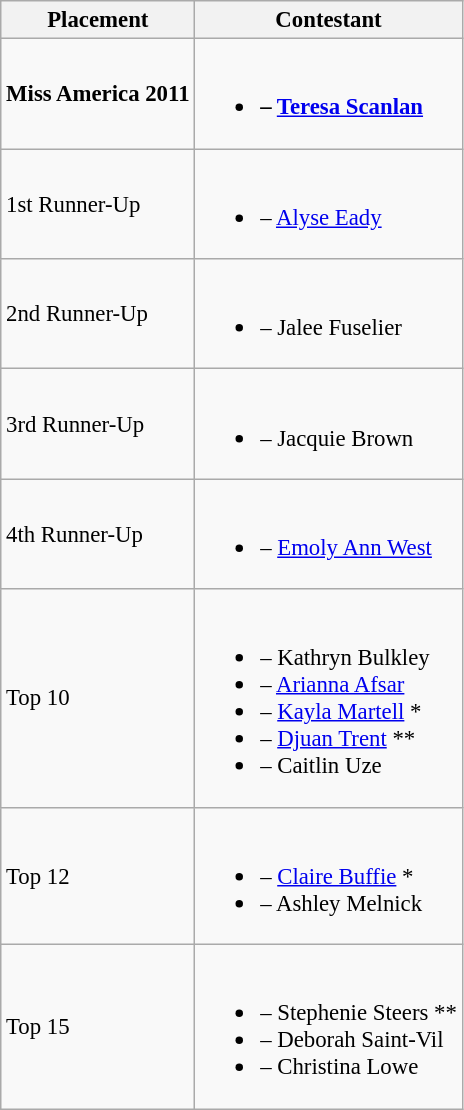<table class="wikitable sortable" style="font-size: 95%;">
<tr>
<th>Placement</th>
<th>Contestant</th>
</tr>
<tr>
<td><strong>Miss America 2011</strong></td>
<td><br><ul><li><strong> – <a href='#'>Teresa Scanlan</a></strong></li></ul></td>
</tr>
<tr>
<td>1st Runner-Up</td>
<td><br><ul><li> – <a href='#'>Alyse Eady</a></li></ul></td>
</tr>
<tr>
<td>2nd Runner-Up</td>
<td><br><ul><li> – Jalee Fuselier</li></ul></td>
</tr>
<tr>
<td>3rd Runner-Up</td>
<td><br><ul><li> – Jacquie Brown</li></ul></td>
</tr>
<tr>
<td>4th Runner-Up</td>
<td><br><ul><li> – <a href='#'>Emoly Ann West</a></li></ul></td>
</tr>
<tr>
<td>Top 10</td>
<td><br><ul><li> – Kathryn Bulkley</li><li> – <a href='#'>Arianna Afsar</a></li><li> – <a href='#'>Kayla Martell</a> *</li><li> – <a href='#'>Djuan Trent</a> **</li><li> – Caitlin Uze</li></ul></td>
</tr>
<tr>
<td>Top 12</td>
<td><br><ul><li> – <a href='#'>Claire Buffie</a> *</li><li> – Ashley Melnick</li></ul></td>
</tr>
<tr>
<td>Top 15</td>
<td><br><ul><li> – Stephenie Steers **</li><li> – Deborah Saint-Vil</li><li> – Christina Lowe</li></ul></td>
</tr>
</table>
